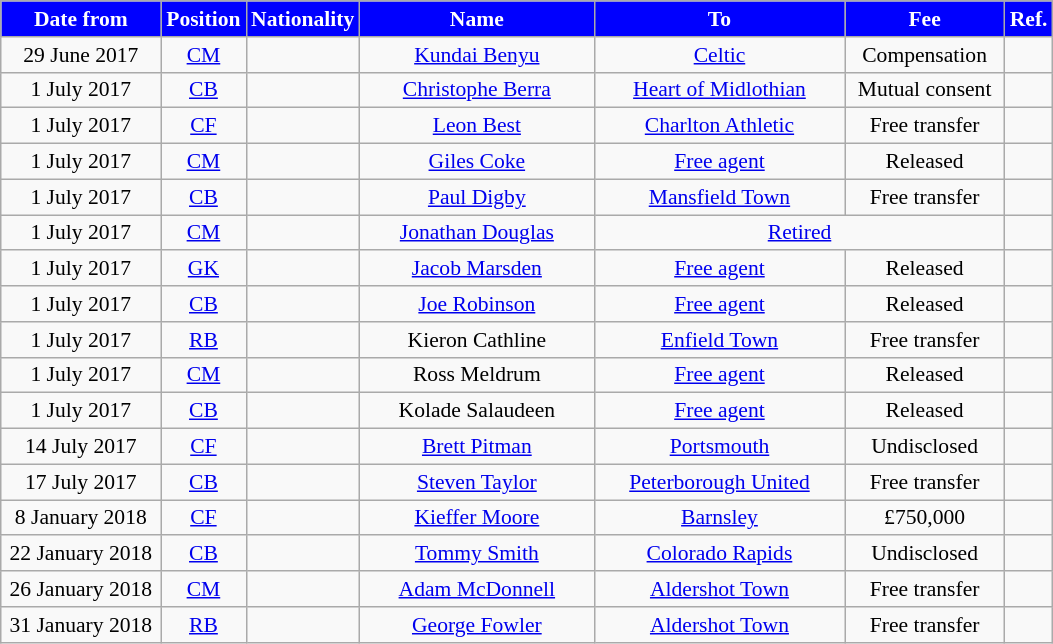<table class="wikitable"  style="text-align:center; font-size:90%; ">
<tr>
<th style="background:#0000FF; color:white; width:100px;">Date from</th>
<th style="background:#0000FF; color:white; width:50px;">Position</th>
<th style="background:#0000FF; color:white; width:50px;">Nationality</th>
<th style="background:#0000FF; color:white; width:150px;">Name</th>
<th style="background:#0000FF; color:white; width:160px;">To</th>
<th style="background:#0000FF; color:white; width:100px;">Fee</th>
<th style="background:#0000FF; color:white; width:25px;">Ref.</th>
</tr>
<tr>
<td>29 June 2017</td>
<td><a href='#'>CM</a></td>
<td></td>
<td><a href='#'>Kundai Benyu</a></td>
<td> <a href='#'>Celtic</a></td>
<td>Compensation</td>
<td></td>
</tr>
<tr>
<td>1 July 2017</td>
<td><a href='#'>CB</a></td>
<td></td>
<td><a href='#'>Christophe Berra</a></td>
<td> <a href='#'>Heart of Midlothian</a></td>
<td>Mutual consent</td>
<td></td>
</tr>
<tr>
<td>1 July 2017</td>
<td><a href='#'>CF</a></td>
<td></td>
<td><a href='#'>Leon Best</a></td>
<td> <a href='#'>Charlton Athletic</a></td>
<td>Free transfer</td>
<td></td>
</tr>
<tr>
<td>1 July 2017</td>
<td><a href='#'>CM</a></td>
<td></td>
<td><a href='#'>Giles Coke</a></td>
<td><a href='#'>Free agent</a></td>
<td>Released</td>
<td></td>
</tr>
<tr>
<td>1 July 2017</td>
<td><a href='#'>CB</a></td>
<td></td>
<td><a href='#'>Paul Digby</a></td>
<td> <a href='#'>Mansfield Town</a></td>
<td>Free transfer</td>
<td></td>
</tr>
<tr>
<td>1 July 2017</td>
<td><a href='#'>CM</a></td>
<td></td>
<td><a href='#'>Jonathan Douglas</a></td>
<td colspan=2><a href='#'>Retired</a></td>
<td></td>
</tr>
<tr>
<td>1 July 2017</td>
<td><a href='#'>GK</a></td>
<td></td>
<td><a href='#'>Jacob Marsden</a></td>
<td><a href='#'>Free agent</a></td>
<td>Released</td>
<td></td>
</tr>
<tr>
<td>1 July 2017</td>
<td><a href='#'>CB</a></td>
<td></td>
<td><a href='#'>Joe Robinson</a></td>
<td><a href='#'>Free agent</a></td>
<td>Released</td>
<td></td>
</tr>
<tr>
<td>1 July 2017</td>
<td><a href='#'>RB</a></td>
<td></td>
<td>Kieron Cathline</td>
<td> <a href='#'>Enfield Town</a></td>
<td>Free transfer</td>
<td></td>
</tr>
<tr>
<td>1 July 2017</td>
<td><a href='#'>CM</a></td>
<td></td>
<td>Ross Meldrum</td>
<td><a href='#'>Free agent</a></td>
<td>Released</td>
<td></td>
</tr>
<tr>
<td>1 July 2017</td>
<td><a href='#'>CB</a></td>
<td></td>
<td>Kolade Salaudeen</td>
<td><a href='#'>Free agent</a></td>
<td>Released</td>
<td></td>
</tr>
<tr>
<td>14 July 2017</td>
<td><a href='#'>CF</a></td>
<td></td>
<td><a href='#'>Brett Pitman</a></td>
<td> <a href='#'>Portsmouth</a></td>
<td>Undisclosed</td>
<td></td>
</tr>
<tr>
<td>17 July 2017</td>
<td><a href='#'>CB</a></td>
<td></td>
<td><a href='#'>Steven Taylor</a></td>
<td> <a href='#'>Peterborough United</a></td>
<td>Free transfer</td>
<td></td>
</tr>
<tr>
<td>8 January 2018</td>
<td><a href='#'>CF</a></td>
<td></td>
<td><a href='#'>Kieffer Moore</a></td>
<td> <a href='#'>Barnsley</a></td>
<td>£750,000</td>
<td></td>
</tr>
<tr>
<td>22 January 2018</td>
<td><a href='#'>CB</a></td>
<td></td>
<td><a href='#'>Tommy Smith</a></td>
<td> <a href='#'>Colorado Rapids</a></td>
<td>Undisclosed</td>
<td></td>
</tr>
<tr>
<td>26 January 2018</td>
<td><a href='#'>CM</a></td>
<td></td>
<td><a href='#'>Adam McDonnell</a></td>
<td> <a href='#'>Aldershot Town</a></td>
<td>Free transfer</td>
<td></td>
</tr>
<tr>
<td>31 January 2018</td>
<td><a href='#'>RB</a></td>
<td></td>
<td><a href='#'>George Fowler</a></td>
<td> <a href='#'>Aldershot Town</a></td>
<td>Free transfer</td>
<td></td>
</tr>
</table>
